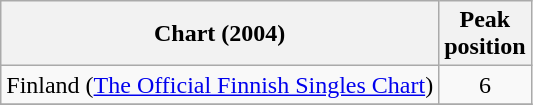<table class="wikitable">
<tr>
<th scope="col">Chart (2004)</th>
<th scope="col">Peak<br>position</th>
</tr>
<tr>
<td>Finland (<a href='#'>The Official Finnish Singles Chart</a>)</td>
<td style="text-align:center;">6</td>
</tr>
<tr>
</tr>
</table>
